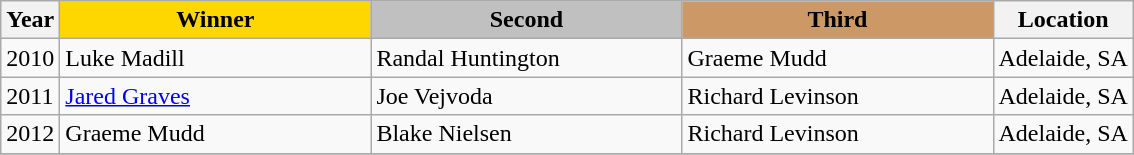<table class="wikitable sortable">
<tr>
<th>Year</th>
<th scope=col colspan=1 style="width:200px; color: black; background:gold;">Winner</th>
<th scope=col colspan=1 style="width:200px; color: black; background:silver;">Second</th>
<th scope=col colspan=1 style="width:200px; color: black; background:#cc9966;">Third</th>
<th>Location</th>
</tr>
<tr>
<td>2010</td>
<td>Luke Madill</td>
<td>Randal Huntington</td>
<td>Graeme Mudd</td>
<td>Adelaide, SA</td>
</tr>
<tr>
<td>2011</td>
<td><a href='#'>Jared Graves</a></td>
<td>Joe Vejvoda</td>
<td>Richard Levinson</td>
<td>Adelaide, SA</td>
</tr>
<tr>
<td>2012</td>
<td>Graeme Mudd</td>
<td>Blake Nielsen</td>
<td>Richard Levinson</td>
<td>Adelaide, SA</td>
</tr>
<tr>
</tr>
</table>
